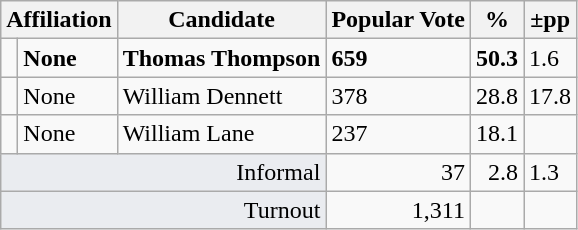<table class="wikitable col4right col5right">
<tr>
<th colspan="2">Affiliation</th>
<th>Candidate</th>
<th>Popular Vote</th>
<th>%</th>
<th>±pp</th>
</tr>
<tr>
<td></td>
<td><strong>None</strong></td>
<td><strong>Thomas Thompson</strong></td>
<td><strong>659</strong></td>
<td><strong>50.3</strong></td>
<td>1.6</td>
</tr>
<tr>
<td></td>
<td>None</td>
<td>William Dennett</td>
<td>378</td>
<td>28.8</td>
<td>17.8</td>
</tr>
<tr>
<td></td>
<td>None</td>
<td>William Lane</td>
<td>237</td>
<td>18.1</td>
<td></td>
</tr>
<tr>
<td colspan="3" style="text-align:right;background-color:#eaecf0">Informal</td>
<td style="text-align:right">37</td>
<td style="text-align:right">2.8</td>
<td>1.3</td>
</tr>
<tr>
<td colspan="3" style="text-align:right;background-color:#eaecf0">Turnout</td>
<td style="text-align:right">1,311</td>
<td></td>
<td></td>
</tr>
</table>
